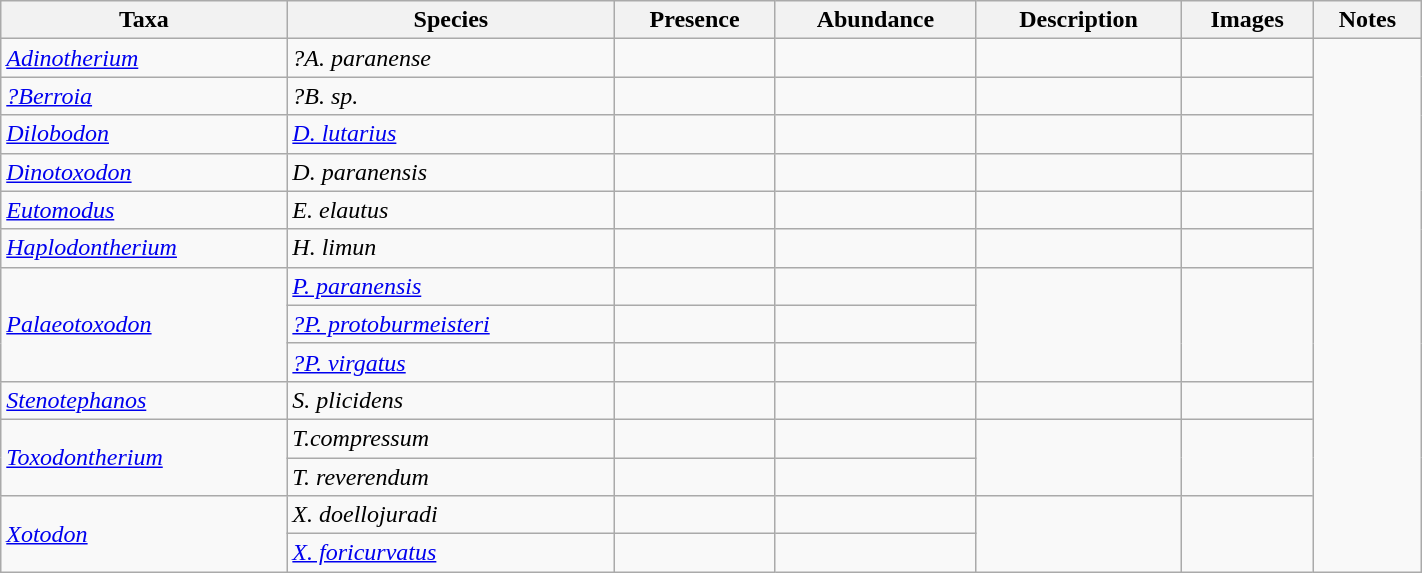<table class="wikitable sortable" align="center" width="75%">
<tr>
<th>Taxa</th>
<th>Species</th>
<th>Presence</th>
<th>Abundance</th>
<th>Description</th>
<th>Images</th>
<th>Notes</th>
</tr>
<tr>
<td><em><a href='#'>Adinotherium</a></em></td>
<td><em>?A. paranense</em></td>
<td></td>
<td></td>
<td></td>
<td></td>
<td rowspan=100></td>
</tr>
<tr>
<td><em><a href='#'>?Berroia</a></em></td>
<td><em>?B. sp.</em></td>
<td></td>
<td></td>
<td></td>
<td></td>
</tr>
<tr>
<td><em><a href='#'>Dilobodon</a></em></td>
<td><em><a href='#'>D. lutarius</a></em></td>
<td></td>
<td></td>
<td></td>
<td></td>
</tr>
<tr>
<td><em><a href='#'>Dinotoxodon</a></em></td>
<td><em>D. paranensis</em></td>
<td></td>
<td></td>
<td></td>
<td></td>
</tr>
<tr>
<td><em><a href='#'>Eutomodus</a></em></td>
<td><em>E. elautus</em></td>
<td></td>
<td></td>
<td></td>
<td></td>
</tr>
<tr>
<td><em><a href='#'>Haplodontherium</a></em></td>
<td><em>H. limun</em></td>
<td></td>
<td></td>
<td></td>
<td></td>
</tr>
<tr>
<td rowspan = "3"><em><a href='#'>Palaeotoxodon</a></em></td>
<td><em><a href='#'>P. paranensis</a></em></td>
<td></td>
<td></td>
<td rowspan = 3></td>
<td rowspan = 3></td>
</tr>
<tr>
<td><em><a href='#'>?P. protoburmeisteri</a></em></td>
<td></td>
<td></td>
</tr>
<tr>
<td><em><a href='#'>?P. virgatus</a></em></td>
<td></td>
<td></td>
</tr>
<tr>
<td><em><a href='#'>Stenotephanos</a></em></td>
<td><em>S. plicidens</em></td>
<td></td>
<td></td>
<td></td>
<td></td>
</tr>
<tr>
<td rowspan = 2><em><a href='#'>Toxodontherium</a></em></td>
<td><em>T.compressum</em></td>
<td></td>
<td></td>
<td rowspan = 2></td>
<td rowspan = 2></td>
</tr>
<tr>
<td><em>T. reverendum</em></td>
<td></td>
<td></td>
</tr>
<tr>
<td rowspan = 2><em><a href='#'>Xotodon</a></em></td>
<td><em>X. doellojuradi</em></td>
<td></td>
<td></td>
<td rowspan = 2></td>
<td rowspan = 2></td>
</tr>
<tr>
<td><em><a href='#'>X. foricurvatus</a></em></td>
<td></td>
<td></td>
</tr>
</table>
